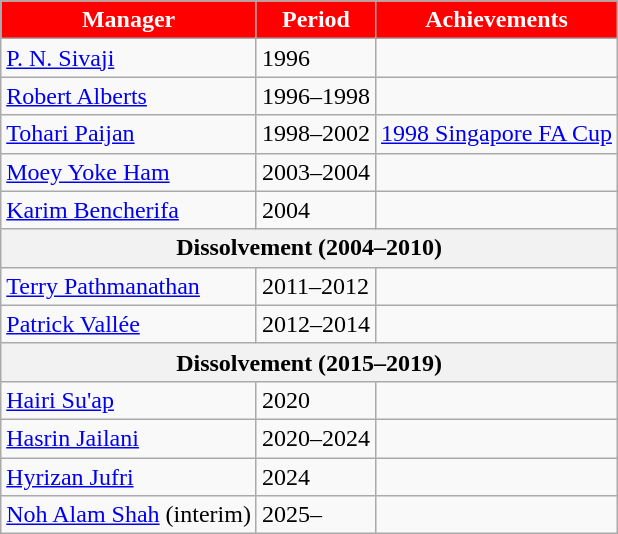<table class="wikitable">
<tr>
<th style="background:red; color:white; text-align:center;">Manager</th>
<th style="background:red; color:white; text-align:center;">Period</th>
<th style="background:red; color:white; text-align:center;">Achievements</th>
</tr>
<tr>
<td> <a href='#'>P. N. Sivaji</a></td>
<td>1996</td>
<td></td>
</tr>
<tr>
<td> <a href='#'>Robert Alberts</a></td>
<td>1996–1998</td>
<td></td>
</tr>
<tr>
<td> <a href='#'>Tohari Paijan</a></td>
<td>1998–2002</td>
<td><a href='#'>1998 Singapore FA Cup</a></td>
</tr>
<tr>
<td> <a href='#'>Moey Yoke Ham</a></td>
<td>2003–2004</td>
<td></td>
</tr>
<tr>
<td> <a href='#'>Karim Bencherifa</a></td>
<td>2004</td>
<td></td>
</tr>
<tr>
<th colspan="3">Dissolvement (2004–2010)</th>
</tr>
<tr>
<td> <a href='#'>Terry Pathmanathan</a></td>
<td>2011–2012</td>
<td></td>
</tr>
<tr>
<td> <a href='#'>Patrick Vallée</a></td>
<td>2012–2014</td>
<td></td>
</tr>
<tr>
<th colspan="3">Dissolvement (2015–2019)</th>
</tr>
<tr>
<td> <a href='#'>Hairi Su'ap</a></td>
<td>2020</td>
<td></td>
</tr>
<tr>
<td> <a href='#'>Hasrin Jailani</a></td>
<td>2020–2024</td>
<td></td>
</tr>
<tr>
<td> <a href='#'>Hyrizan Jufri</a></td>
<td>2024</td>
<td></td>
</tr>
<tr>
<td> <a href='#'>Noh Alam Shah</a> (interim)</td>
<td>2025–</td>
<td></td>
</tr>
</table>
